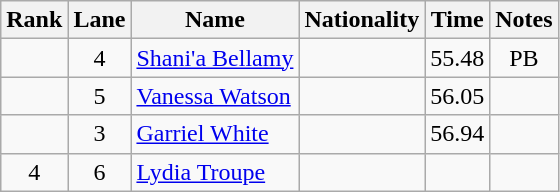<table class="wikitable sortable" style="text-align:center">
<tr>
<th>Rank</th>
<th>Lane</th>
<th>Name</th>
<th>Nationality</th>
<th>Time</th>
<th>Notes</th>
</tr>
<tr>
<td></td>
<td>4</td>
<td align=left><a href='#'>Shani'a Bellamy</a></td>
<td align=left></td>
<td>55.48</td>
<td>PB</td>
</tr>
<tr>
<td></td>
<td>5</td>
<td align=left><a href='#'>Vanessa Watson</a></td>
<td align=left></td>
<td>56.05</td>
<td></td>
</tr>
<tr>
<td></td>
<td>3</td>
<td align=left><a href='#'>Garriel White</a></td>
<td align=left></td>
<td>56.94</td>
<td></td>
</tr>
<tr>
<td>4</td>
<td>6</td>
<td align=left><a href='#'>Lydia Troupe</a></td>
<td align=left></td>
<td></td>
<td></td>
</tr>
</table>
